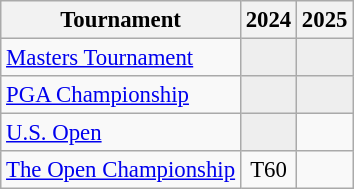<table class="wikitable" style="font-size:95%;text-align:center;">
<tr>
<th>Tournament</th>
<th>2024</th>
<th>2025</th>
</tr>
<tr>
<td align=left><a href='#'>Masters Tournament</a></td>
<td style="background:#eeeeee;"></td>
<td style="background:#eeeeee;"></td>
</tr>
<tr>
<td align=left><a href='#'>PGA Championship</a></td>
<td style="background:#eeeeee;"></td>
<td style="background:#eeeeee;"></td>
</tr>
<tr>
<td align=left><a href='#'>U.S. Open</a></td>
<td style="background:#eeeeee;"></td>
<td></td>
</tr>
<tr>
<td align=left><a href='#'>The Open Championship</a></td>
<td>T60</td>
<td></td>
</tr>
</table>
